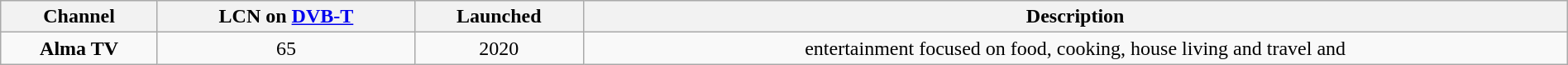<table class="wikitable" style="width:100%; margin-left:0.5em; margin-bottom:0.5em; text-align:center">
<tr>
<th>Channel</th>
<th>LCN on <a href='#'>DVB-T</a></th>
<th>Launched</th>
<th>Description</th>
</tr>
<tr>
<td><strong>Alma TV</strong></td>
<td>65</td>
<td>2020</td>
<td>entertainment focused on food, cooking, house living and travel and</td>
</tr>
</table>
